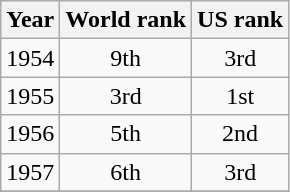<table class=wikitable>
<tr>
<th>Year</th>
<th>World rank</th>
<th>US rank</th>
</tr>
<tr>
<td>1954</td>
<td align="center">9th</td>
<td align="center">3rd</td>
</tr>
<tr>
<td>1955</td>
<td align="center">3rd</td>
<td align="center">1st</td>
</tr>
<tr>
<td>1956</td>
<td align="center">5th</td>
<td align="center">2nd</td>
</tr>
<tr>
<td>1957</td>
<td align="center">6th</td>
<td align="center">3rd</td>
</tr>
<tr>
</tr>
</table>
